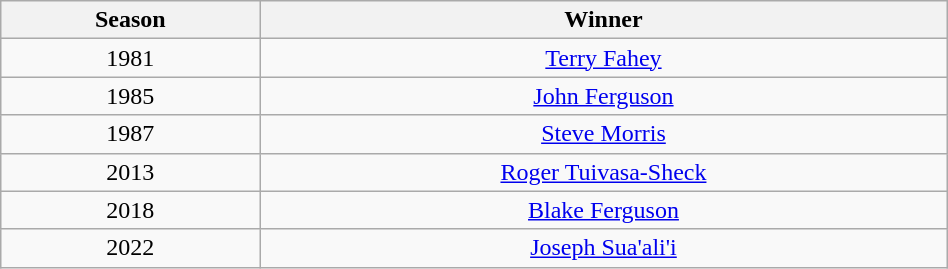<table class="wikitable" width="50%" style="text-align: center;">
<tr>
<th>Season</th>
<th>Winner</th>
</tr>
<tr>
<td>1981</td>
<td><a href='#'>Terry Fahey</a></td>
</tr>
<tr>
<td>1985</td>
<td><a href='#'>John Ferguson</a></td>
</tr>
<tr>
<td>1987</td>
<td><a href='#'>Steve Morris</a></td>
</tr>
<tr>
<td>2013</td>
<td><a href='#'>Roger Tuivasa-Sheck</a></td>
</tr>
<tr>
<td>2018</td>
<td><a href='#'>Blake Ferguson</a></td>
</tr>
<tr>
<td>2022</td>
<td><a href='#'>Joseph Sua'ali'i</a></td>
</tr>
</table>
